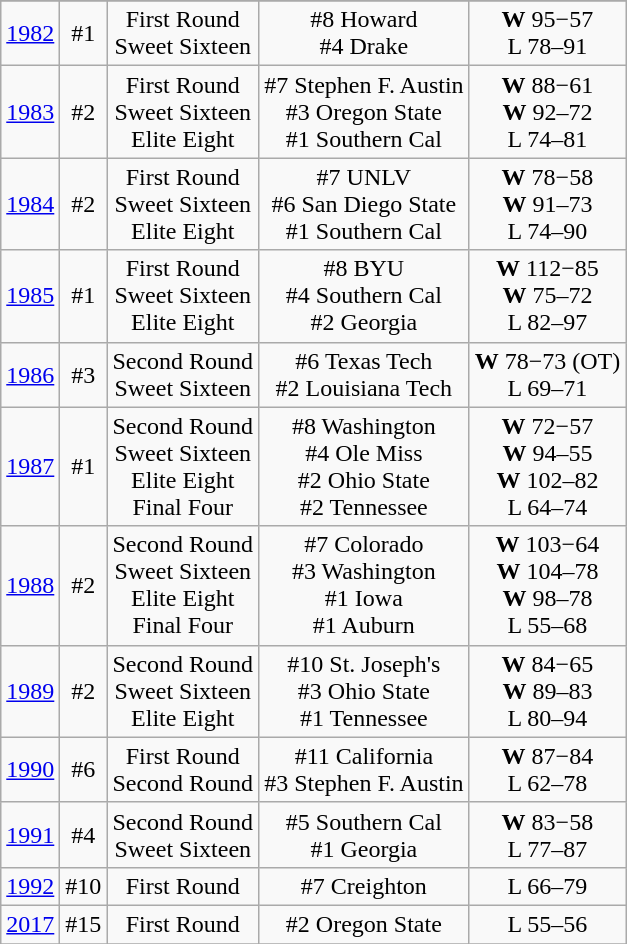<table class="wikitable" style="text-align:center">
<tr>
</tr>
<tr>
<td rowspan=1><a href='#'>1982</a></td>
<td>#1</td>
<td>First Round<br>Sweet Sixteen</td>
<td>#8 Howard<br>#4 Drake</td>
<td><strong>W</strong> 95−57<br>L 78–91</td>
</tr>
<tr style="text-align:center;">
<td rowspan=1><a href='#'>1983</a></td>
<td>#2</td>
<td>First Round<br>Sweet Sixteen<br>Elite Eight</td>
<td>#7 Stephen F. Austin<br>#3 Oregon State<br>#1 Southern Cal</td>
<td><strong>W</strong> 88−61<br><strong>W</strong> 92–72<br>L 74–81</td>
</tr>
<tr style="text-align:center;">
<td rowspan=1><a href='#'>1984</a></td>
<td>#2</td>
<td>First Round<br>Sweet Sixteen<br>Elite Eight</td>
<td>#7 UNLV<br>#6 San Diego State<br>#1 Southern Cal</td>
<td><strong>W</strong> 78−58<br><strong>W</strong> 91–73<br>L 74–90</td>
</tr>
<tr style="text-align:center;">
<td rowspan=1><a href='#'>1985</a></td>
<td>#1</td>
<td>First Round<br>Sweet Sixteen<br>Elite Eight</td>
<td>#8 BYU<br>#4 Southern Cal<br>#2 Georgia</td>
<td><strong>W</strong> 112−85<br><strong>W</strong> 75–72<br>L 82–97</td>
</tr>
<tr style="text-align:center;">
<td rowspan=1><a href='#'>1986</a></td>
<td>#3</td>
<td>Second Round<br>Sweet Sixteen</td>
<td>#6 Texas Tech<br>#2 Louisiana Tech</td>
<td><strong>W</strong> 78−73 (OT)<br>L 69–71</td>
</tr>
<tr style="text-align:center;">
<td rowspan=1><a href='#'>1987</a></td>
<td>#1</td>
<td>Second Round<br>Sweet Sixteen<br>Elite Eight<br>Final Four</td>
<td>#8 Washington<br>#4 Ole Miss<br>#2 Ohio State<br>#2 Tennessee</td>
<td><strong>W</strong> 72−57<br><strong>W</strong> 94–55<br><strong>W</strong> 102–82<br>L 64–74</td>
</tr>
<tr style="text-align:center;">
<td rowspan=1><a href='#'>1988</a></td>
<td>#2</td>
<td>Second Round<br>Sweet Sixteen<br>Elite Eight<br>Final Four</td>
<td>#7 Colorado<br>#3 Washington<br>#1 Iowa<br>#1 Auburn</td>
<td><strong>W</strong> 103−64<br><strong>W</strong> 104–78<br><strong>W</strong> 98–78<br>L 55–68</td>
</tr>
<tr style="text-align:center;">
<td rowspan=1><a href='#'>1989</a></td>
<td>#2</td>
<td>Second Round<br>Sweet Sixteen<br>Elite Eight</td>
<td>#10 St. Joseph's<br>#3 Ohio State<br>#1 Tennessee</td>
<td><strong>W</strong> 84−65<br><strong>W</strong> 89–83<br>L 80–94</td>
</tr>
<tr style="text-align:center;">
<td rowspan=1><a href='#'>1990</a></td>
<td>#6</td>
<td>First Round<br>Second Round</td>
<td>#11 California<br>#3 Stephen F. Austin</td>
<td><strong>W</strong> 87−84<br>L 62–78</td>
</tr>
<tr style="text-align:center;">
<td rowspan=1><a href='#'>1991</a></td>
<td>#4</td>
<td>Second Round<br>Sweet Sixteen</td>
<td>#5 Southern Cal<br>#1 Georgia</td>
<td><strong>W</strong> 83−58<br>L 77–87</td>
</tr>
<tr style="text-align:center;">
<td rowspan=1><a href='#'>1992</a></td>
<td>#10</td>
<td>First Round</td>
<td>#7 Creighton</td>
<td>L 66–79</td>
</tr>
<tr style="text-align:center;">
<td rowspan=1><a href='#'>2017</a></td>
<td>#15</td>
<td>First Round</td>
<td>#2 Oregon State</td>
<td>L 55–56</td>
</tr>
<tr style="text-align:center;">
</tr>
</table>
